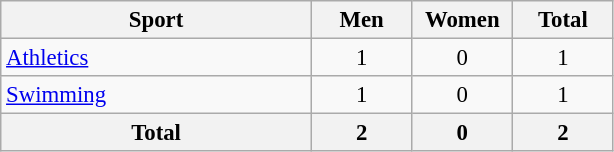<table class="wikitable" style="text-align:center; font-size: 95%">
<tr>
<th width=200>Sport</th>
<th width=60>Men</th>
<th width=60>Women</th>
<th width=60>Total</th>
</tr>
<tr>
<td align=left><a href='#'>Athletics</a></td>
<td>1</td>
<td>0</td>
<td>1</td>
</tr>
<tr>
<td align=left><a href='#'>Swimming</a></td>
<td>1</td>
<td>0</td>
<td>1</td>
</tr>
<tr>
<th>Total</th>
<th>2</th>
<th>0</th>
<th>2</th>
</tr>
</table>
